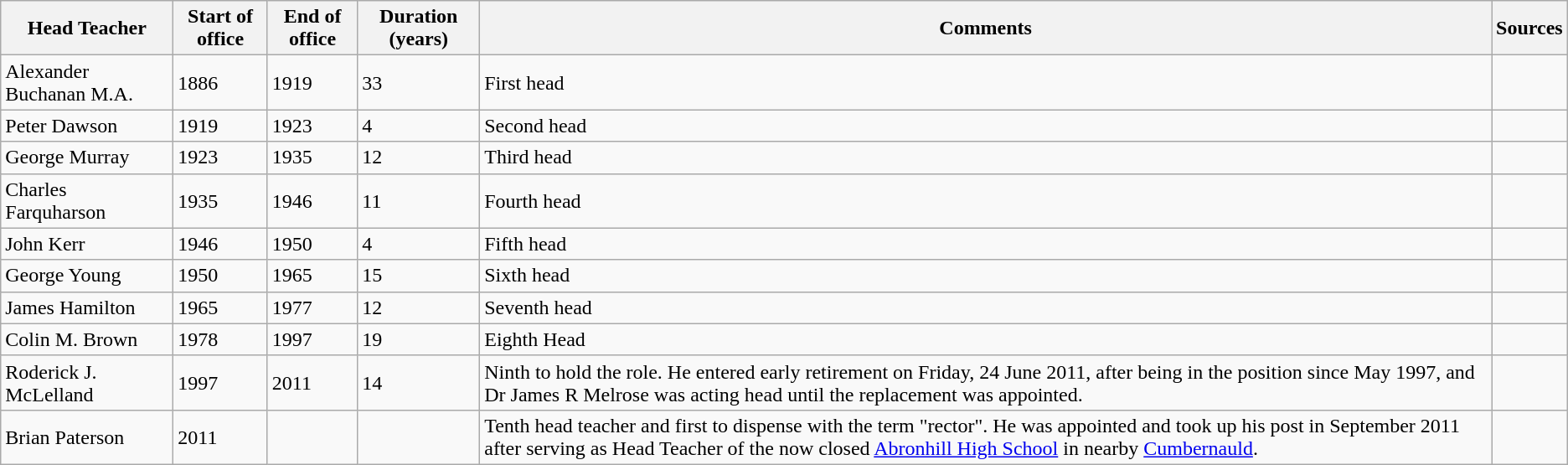<table class="wikitable">
<tr>
<th>Head Teacher</th>
<th>Start of office</th>
<th>End of office</th>
<th>Duration (years)</th>
<th>Comments</th>
<th>Sources</th>
</tr>
<tr>
<td>Alexander Buchanan M.A.</td>
<td>1886</td>
<td>1919</td>
<td>33</td>
<td>First head</td>
<td></td>
</tr>
<tr>
<td>Peter Dawson</td>
<td>1919</td>
<td>1923</td>
<td>4</td>
<td>Second head</td>
<td></td>
</tr>
<tr>
<td>George Murray</td>
<td>1923</td>
<td>1935</td>
<td>12</td>
<td>Third head</td>
<td></td>
</tr>
<tr>
<td>Charles Farquharson</td>
<td>1935</td>
<td>1946</td>
<td>11</td>
<td>Fourth head</td>
<td></td>
</tr>
<tr>
<td>John Kerr</td>
<td>1946</td>
<td>1950</td>
<td>4</td>
<td>Fifth head</td>
<td></td>
</tr>
<tr>
<td>George Young</td>
<td>1950</td>
<td>1965</td>
<td>15</td>
<td>Sixth head</td>
<td></td>
</tr>
<tr>
<td>James Hamilton</td>
<td>1965</td>
<td>1977</td>
<td>12</td>
<td>Seventh head</td>
<td></td>
</tr>
<tr>
<td>Colin M. Brown</td>
<td>1978</td>
<td>1997</td>
<td>19</td>
<td>Eighth Head</td>
<td></td>
</tr>
<tr>
<td>Roderick J. McLelland</td>
<td>1997</td>
<td>2011</td>
<td>14</td>
<td>Ninth to hold the role. He entered early retirement on Friday, 24 June 2011, after being in the position since May 1997, and Dr James R Melrose was acting head until the replacement was appointed.</td>
<td></td>
</tr>
<tr>
<td>Brian Paterson</td>
<td>2011</td>
<td></td>
<td></td>
<td>Tenth head teacher and first to dispense with the term "rector". He was appointed and took up his post in September 2011 after serving as Head Teacher of the now closed <a href='#'>Abronhill High School</a> in nearby <a href='#'>Cumbernauld</a>.</td>
<td></td>
</tr>
</table>
